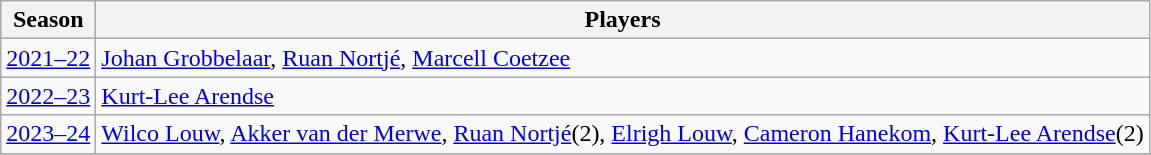<table class="wikitable sortable">
<tr>
<th>Season</th>
<th>Players</th>
</tr>
<tr>
<td><a href='#'>2021–22</a></td>
<td><a href='#'>Johan Grobbelaar</a>, <a href='#'>Ruan Nortjé</a>, <a href='#'>Marcell Coetzee</a> </td>
</tr>
<tr>
<td><a href='#'>2022–23</a></td>
<td><a href='#'>Kurt-Lee Arendse</a> </td>
</tr>
<tr>
<td><a href='#'>2023–24</a></td>
<td><a href='#'>Wilco Louw</a>, <a href='#'>Akker van der Merwe</a>, <a href='#'>Ruan Nortjé</a>(2), <a href='#'>Elrigh Louw</a>, <a href='#'>Cameron Hanekom</a>, <a href='#'>Kurt-Lee Arendse</a>(2) </td>
</tr>
<tr>
</tr>
</table>
